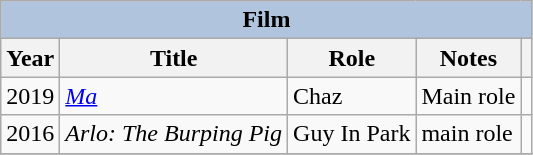<table class="wikitable">
<tr>
<th style="background:LightSteelBlue" colspan="5">Film</th>
</tr>
<tr>
<th>Year</th>
<th>Title</th>
<th>Role</th>
<th class="unsortable">Notes</th>
<th class="unsortable"></th>
</tr>
<tr>
<td>2019</td>
<td><em><a href='#'>Ma</a></em></td>
<td>Chaz</td>
<td>Main role</td>
<td></td>
</tr>
<tr>
<td>2016</td>
<td><em>Arlo: The Burping Pig</em></td>
<td>Guy In Park</td>
<td>main role</td>
<td></td>
</tr>
<tr>
</tr>
</table>
